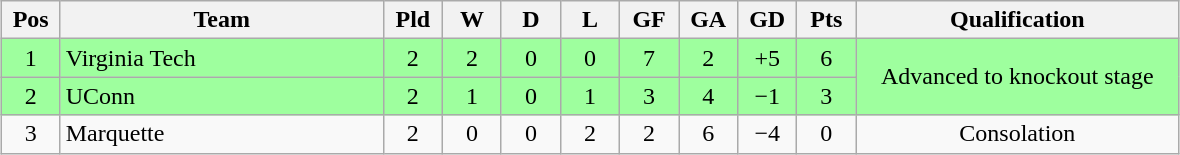<table class="wikitable" style="text-align:center; margin: 1em auto">
<tr>
<th style="width:2em">Pos</th>
<th style="width:13em">Team</th>
<th style="width:2em">Pld</th>
<th style="width:2em">W</th>
<th style="width:2em">D</th>
<th style="width:2em">L</th>
<th style="width:2em">GF</th>
<th style="width:2em">GA</th>
<th style="width:2em">GD</th>
<th style="width:2em">Pts</th>
<th style="width:13em">Qualification</th>
</tr>
<tr bgcolor="#9eff9e">
<td>1</td>
<td style="text-align:left">Virginia Tech</td>
<td>2</td>
<td>2</td>
<td>0</td>
<td>0</td>
<td>7</td>
<td>2</td>
<td>+5</td>
<td>6</td>
<td rowspan="2">Advanced to knockout stage</td>
</tr>
<tr bgcolor="#9eff9e">
<td>2</td>
<td style="text-align:left">UConn</td>
<td>2</td>
<td>1</td>
<td>0</td>
<td>1</td>
<td>3</td>
<td>4</td>
<td>−1</td>
<td>3</td>
</tr>
<tr>
<td>3</td>
<td style="text-align:left">Marquette</td>
<td>2</td>
<td>0</td>
<td>0</td>
<td>2</td>
<td>2</td>
<td>6</td>
<td>−4</td>
<td>0</td>
<td>Consolation</td>
</tr>
</table>
